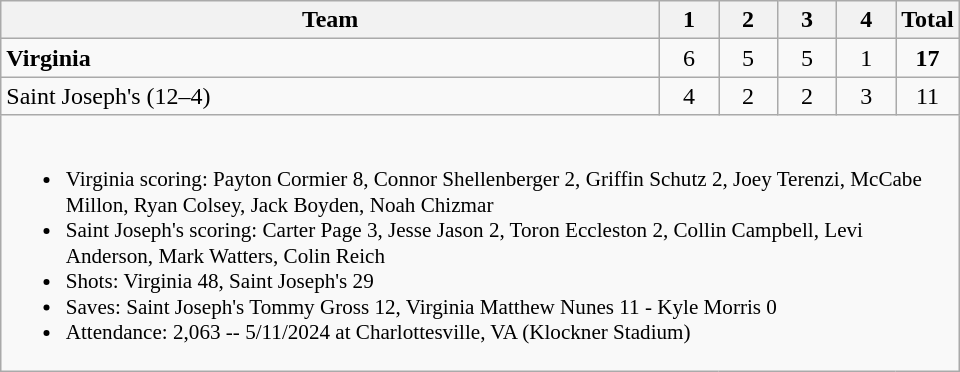<table class="wikitable" style="text-align:center; max-width:40em">
<tr>
<th>Team</th>
<th style="width:2em">1</th>
<th style="width:2em">2</th>
<th style="width:2em">3</th>
<th style="width:2em">4</th>
<th style="width:2em">Total</th>
</tr>
<tr>
<td style="text-align:left"><strong>Virginia</strong></td>
<td>6</td>
<td>5</td>
<td>5</td>
<td>1</td>
<td><strong>17</strong></td>
</tr>
<tr>
<td style="text-align:left">Saint Joseph's (12–4)</td>
<td>4</td>
<td>2</td>
<td>2</td>
<td>3</td>
<td>11</td>
</tr>
<tr>
<td colspan=6 style="text-align:left; font-size:88%;"><br><ul><li>Virginia scoring: Payton Cormier 8, Connor Shellenberger 2, Griffin Schutz 2, Joey Terenzi, McCabe Millon, Ryan Colsey, Jack Boyden, Noah Chizmar</li><li>Saint Joseph's scoring: Carter Page 3, Jesse Jason 2, Toron Eccleston 2, Collin Campbell, Levi Anderson, Mark Watters, Colin Reich</li><li>Shots: Virginia 48, Saint Joseph's 29</li><li>Saves: Saint Joseph's Tommy Gross 12, Virginia Matthew Nunes 11 - Kyle Morris 0</li><li>Attendance: 2,063 -- 5/11/2024 at Charlottesville, VA (Klockner Stadium)</li></ul></td>
</tr>
</table>
